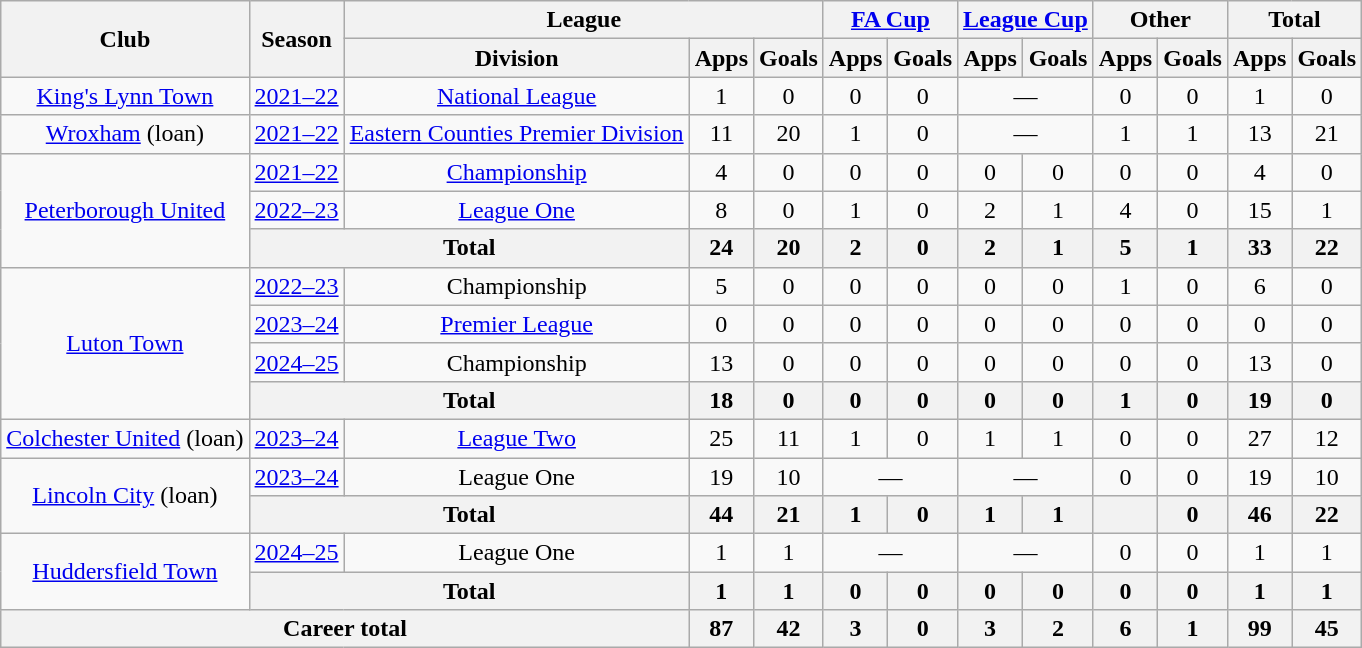<table class="wikitable" style="text-align: center">
<tr>
<th rowspan="2">Club</th>
<th rowspan="2">Season</th>
<th colspan="3">League</th>
<th colspan="2"><a href='#'>FA Cup</a></th>
<th colspan="2"><a href='#'>League Cup</a></th>
<th colspan="2">Other</th>
<th colspan="2">Total</th>
</tr>
<tr>
<th>Division</th>
<th>Apps</th>
<th>Goals</th>
<th>Apps</th>
<th>Goals</th>
<th>Apps</th>
<th>Goals</th>
<th>Apps</th>
<th>Goals</th>
<th>Apps</th>
<th>Goals</th>
</tr>
<tr>
<td><a href='#'>King's Lynn Town</a></td>
<td><a href='#'>2021–22</a></td>
<td><a href='#'>National League</a></td>
<td>1</td>
<td>0</td>
<td>0</td>
<td>0</td>
<td colspan="2">—</td>
<td>0</td>
<td>0</td>
<td>1</td>
<td>0</td>
</tr>
<tr>
<td><a href='#'>Wroxham</a> (loan)</td>
<td><a href='#'>2021–22</a></td>
<td><a href='#'>Eastern Counties Premier Division</a></td>
<td>11</td>
<td>20</td>
<td>1</td>
<td>0</td>
<td colspan="2">—</td>
<td>1</td>
<td>1</td>
<td>13</td>
<td>21</td>
</tr>
<tr>
<td rowspan="3"><a href='#'>Peterborough United</a></td>
<td><a href='#'>2021–22</a></td>
<td><a href='#'>Championship</a></td>
<td>4</td>
<td>0</td>
<td>0</td>
<td>0</td>
<td>0</td>
<td>0</td>
<td>0</td>
<td>0</td>
<td>4</td>
<td>0</td>
</tr>
<tr>
<td><a href='#'>2022–23</a></td>
<td><a href='#'>League One</a></td>
<td>8</td>
<td>0</td>
<td>1</td>
<td>0</td>
<td>2</td>
<td>1</td>
<td>4</td>
<td>0</td>
<td>15</td>
<td>1</td>
</tr>
<tr>
<th colspan="2">Total</th>
<th>24</th>
<th>20</th>
<th>2</th>
<th>0</th>
<th>2</th>
<th>1</th>
<th>5</th>
<th>1</th>
<th>33</th>
<th>22</th>
</tr>
<tr>
<td rowspan="4"><a href='#'>Luton Town</a></td>
<td><a href='#'>2022–23</a></td>
<td>Championship</td>
<td>5</td>
<td>0</td>
<td>0</td>
<td>0</td>
<td>0</td>
<td>0</td>
<td>1</td>
<td>0</td>
<td>6</td>
<td>0</td>
</tr>
<tr>
<td><a href='#'>2023–24</a></td>
<td><a href='#'>Premier League</a></td>
<td>0</td>
<td>0</td>
<td>0</td>
<td>0</td>
<td>0</td>
<td>0</td>
<td>0</td>
<td>0</td>
<td>0</td>
<td>0</td>
</tr>
<tr>
<td><a href='#'>2024–25</a></td>
<td>Championship</td>
<td>13</td>
<td>0</td>
<td>0</td>
<td>0</td>
<td>0</td>
<td>0</td>
<td>0</td>
<td>0</td>
<td>13</td>
<td>0</td>
</tr>
<tr>
<th colspan="2">Total</th>
<th>18</th>
<th>0</th>
<th>0</th>
<th>0</th>
<th>0</th>
<th>0</th>
<th>1</th>
<th>0</th>
<th>19</th>
<th>0</th>
</tr>
<tr>
<td><a href='#'>Colchester United</a> (loan)</td>
<td><a href='#'>2023–24</a></td>
<td><a href='#'>League Two</a></td>
<td>25</td>
<td>11</td>
<td>1</td>
<td>0</td>
<td>1</td>
<td>1</td>
<td>0</td>
<td>0</td>
<td>27</td>
<td>12</td>
</tr>
<tr>
<td rowspan=2><a href='#'>Lincoln City</a> (loan)</td>
<td><a href='#'>2023–24</a></td>
<td>League One</td>
<td>19</td>
<td>10</td>
<td colspan="2">—</td>
<td colspan="2">—</td>
<td>0</td>
<td>0</td>
<td>19</td>
<td>10</td>
</tr>
<tr>
<th colspan="2">Total</th>
<th>44</th>
<th>21</th>
<th>1</th>
<th>0</th>
<th>1</th>
<th>1</th>
<th></th>
<th>0</th>
<th>46</th>
<th>22</th>
</tr>
<tr>
<td rowspan=2><a href='#'>Huddersfield Town</a></td>
<td><a href='#'>2024–25</a></td>
<td>League One</td>
<td>1</td>
<td>1</td>
<td colspan="2">—</td>
<td colspan="2">—</td>
<td>0</td>
<td>0</td>
<td>1</td>
<td>1</td>
</tr>
<tr>
<th colspan="2">Total</th>
<th>1</th>
<th>1</th>
<th>0</th>
<th>0</th>
<th>0</th>
<th>0</th>
<th>0</th>
<th>0</th>
<th>1</th>
<th>1</th>
</tr>
<tr>
<th colspan="3">Career total</th>
<th>87</th>
<th>42</th>
<th>3</th>
<th>0</th>
<th>3</th>
<th>2</th>
<th>6</th>
<th>1</th>
<th>99</th>
<th>45</th>
</tr>
</table>
